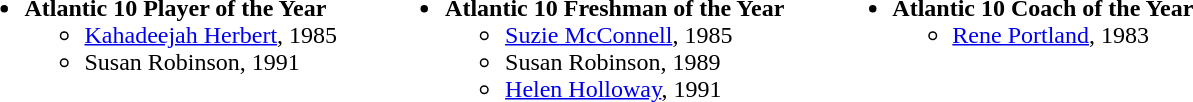<table border="0" cellpadding="15">
<tr>
<td valign="top"><br><ul><li><strong>Atlantic 10 Player of the Year</strong><ul><li><a href='#'>Kahadeejah Herbert</a>, 1985</li><li>Susan Robinson, 1991</li></ul></li></ul></td>
<td valign="top"><br><ul><li><strong>Atlantic 10 Freshman of the Year</strong><ul><li><a href='#'>Suzie McConnell</a>, 1985</li><li>Susan Robinson, 1989</li><li><a href='#'>Helen Holloway</a>, 1991</li></ul></li></ul></td>
<td valign="top"><br><ul><li><strong>Atlantic 10 Coach of the Year</strong><ul><li><a href='#'>Rene Portland</a>, 1983</li></ul></li></ul></td>
</tr>
</table>
